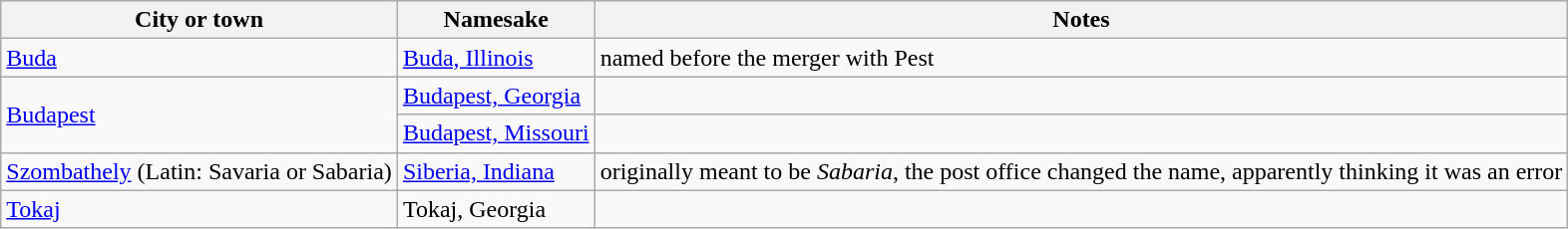<table class="wikitable">
<tr>
<th>City or town</th>
<th>Namesake</th>
<th>Notes</th>
</tr>
<tr>
<td><a href='#'>Buda</a></td>
<td><a href='#'>Buda, Illinois</a></td>
<td> named before the merger with Pest</td>
</tr>
<tr>
<td rowspan="2"><a href='#'>Budapest</a></td>
<td><a href='#'>Budapest, Georgia</a></td>
<td></td>
</tr>
<tr>
<td><a href='#'>Budapest, Missouri</a></td>
<td></td>
</tr>
<tr>
<td><a href='#'>Szombathely</a> (Latin: Savaria or Sabaria)</td>
<td><a href='#'>Siberia, Indiana</a></td>
<td>originally meant to be <em>Sabaria</em>, the post office changed the name, apparently thinking it was an error</td>
</tr>
<tr>
<td><a href='#'>Tokaj</a></td>
<td>Tokaj, Georgia</td>
<td></td>
</tr>
</table>
